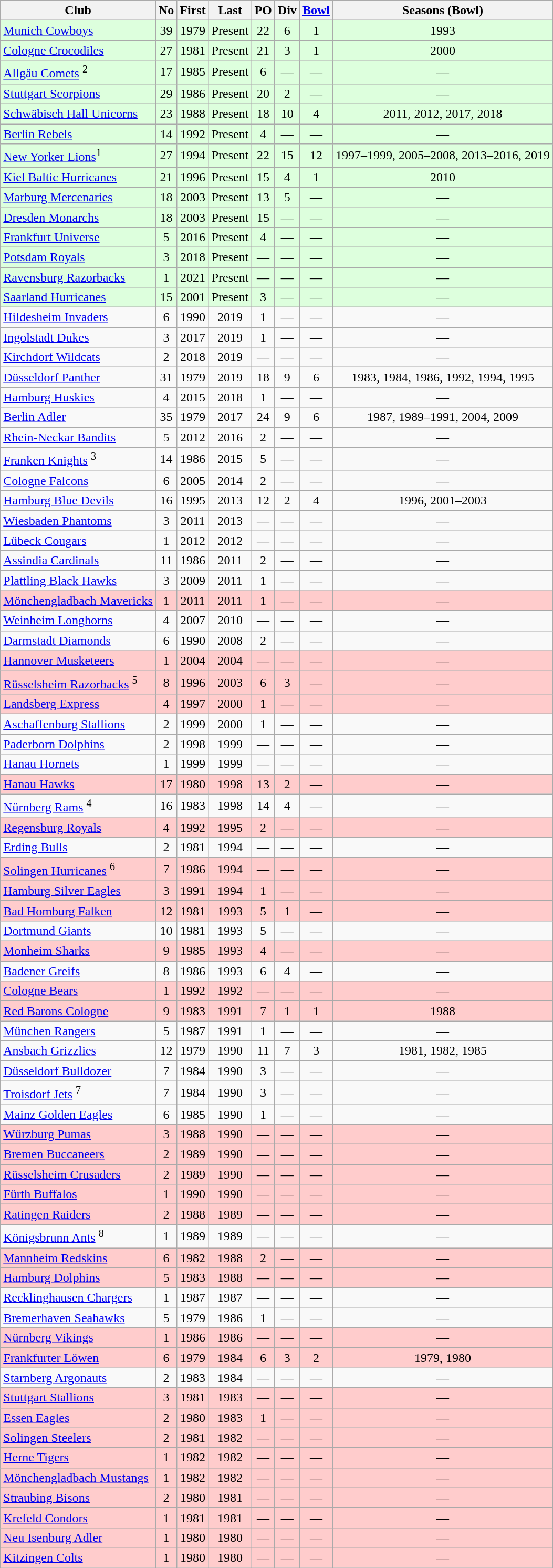<table class="wikitable sortable" style="text-align:center;">
<tr>
<th>Club</th>
<th>No</th>
<th>First</th>
<th>Last</th>
<th>PO</th>
<th>Div</th>
<th><a href='#'>Bowl</a></th>
<th>Seasons (Bowl)</th>
</tr>
<tr style="background:#ddffdd">
<td style="text-align:left"><a href='#'>Munich Cowboys</a></td>
<td>39</td>
<td>1979</td>
<td>Present</td>
<td>22</td>
<td>6</td>
<td>1</td>
<td>1993</td>
</tr>
<tr style="background:#ddffdd">
<td style="text-align:left"><a href='#'>Cologne Crocodiles</a></td>
<td>27</td>
<td>1981</td>
<td>Present</td>
<td>21</td>
<td>3</td>
<td>1</td>
<td>2000</td>
</tr>
<tr style="background:#ddffdd">
<td style="text-align:left"><a href='#'>Allgäu Comets</a> <sup>2</sup></td>
<td>17</td>
<td>1985</td>
<td>Present</td>
<td>6</td>
<td>—</td>
<td>—</td>
<td>—</td>
</tr>
<tr style="background:#ddffdd">
<td style="text-align:left"><a href='#'>Stuttgart Scorpions</a></td>
<td>29</td>
<td>1986</td>
<td>Present</td>
<td>20</td>
<td>2</td>
<td>—</td>
<td>—</td>
</tr>
<tr style="background:#ddffdd">
<td style="text-align:left"><a href='#'>Schwäbisch Hall Unicorns</a></td>
<td>23</td>
<td>1988</td>
<td>Present</td>
<td>18</td>
<td>10</td>
<td>4</td>
<td>2011, 2012, 2017, 2018</td>
</tr>
<tr style="background:#ddffdd">
<td style="text-align:left"><a href='#'>Berlin Rebels</a></td>
<td>14</td>
<td>1992</td>
<td>Present</td>
<td>4</td>
<td>—</td>
<td>—</td>
<td>—</td>
</tr>
<tr style="background:#ddffdd">
<td style="text-align:left"><a href='#'>New Yorker Lions</a><sup>1</sup></td>
<td>27</td>
<td>1994</td>
<td>Present</td>
<td>22</td>
<td>15</td>
<td>12</td>
<td>1997–1999, 2005–2008, 2013–2016, 2019</td>
</tr>
<tr style="background:#ddffdd">
<td style="text-align:left"><a href='#'>Kiel Baltic Hurricanes</a></td>
<td>21</td>
<td>1996</td>
<td>Present</td>
<td>15</td>
<td>4</td>
<td>1</td>
<td>2010</td>
</tr>
<tr style="background:#ddffdd">
<td style="text-align:left"><a href='#'>Marburg Mercenaries</a></td>
<td>18</td>
<td>2003</td>
<td>Present</td>
<td>13</td>
<td>5</td>
<td>—</td>
<td>—</td>
</tr>
<tr style="background:#ddffdd">
<td style="text-align:left"><a href='#'>Dresden Monarchs</a></td>
<td>18</td>
<td>2003</td>
<td>Present</td>
<td>15</td>
<td>—</td>
<td>—</td>
<td>—</td>
</tr>
<tr style="background:#ddffdd">
<td style="text-align:left"><a href='#'>Frankfurt Universe</a></td>
<td>5</td>
<td>2016</td>
<td>Present</td>
<td>4</td>
<td>—</td>
<td>—</td>
<td>—</td>
</tr>
<tr style="background:#ddffdd">
<td style="text-align:left"><a href='#'>Potsdam Royals</a></td>
<td>3</td>
<td>2018</td>
<td>Present</td>
<td>—</td>
<td>—</td>
<td>—</td>
<td>—</td>
</tr>
<tr style="background:#ddffdd">
<td style="text-align:left"><a href='#'>Ravensburg Razorbacks</a></td>
<td>1</td>
<td>2021</td>
<td>Present</td>
<td>—</td>
<td>—</td>
<td>—</td>
<td>—</td>
</tr>
<tr style="background:#ddffdd">
<td style="text-align:left"><a href='#'>Saarland Hurricanes</a></td>
<td>15</td>
<td>2001</td>
<td>Present</td>
<td>3</td>
<td>—</td>
<td>—</td>
<td>—</td>
</tr>
<tr>
<td style="text-align:left"><a href='#'>Hildesheim Invaders</a></td>
<td>6</td>
<td>1990</td>
<td>2019</td>
<td>1</td>
<td>—</td>
<td>—</td>
<td>—</td>
</tr>
<tr>
<td style="text-align:left"><a href='#'>Ingolstadt Dukes</a></td>
<td>3</td>
<td>2017</td>
<td>2019</td>
<td>1</td>
<td>—</td>
<td>—</td>
<td>—</td>
</tr>
<tr>
<td style="text-align:left"><a href='#'>Kirchdorf Wildcats</a></td>
<td>2</td>
<td>2018</td>
<td>2019</td>
<td>—</td>
<td>—</td>
<td>—</td>
<td>—</td>
</tr>
<tr>
<td style="text-align:left"><a href='#'>Düsseldorf Panther</a></td>
<td>31</td>
<td>1979</td>
<td>2019</td>
<td>18</td>
<td>9</td>
<td>6</td>
<td>1983, 1984, 1986, 1992, 1994, 1995</td>
</tr>
<tr>
<td style="text-align:left"><a href='#'>Hamburg Huskies</a></td>
<td>4</td>
<td>2015</td>
<td>2018</td>
<td>1</td>
<td>—</td>
<td>—</td>
<td>—</td>
</tr>
<tr>
<td style="text-align:left"><a href='#'>Berlin Adler</a></td>
<td>35</td>
<td>1979</td>
<td>2017</td>
<td>24</td>
<td>9</td>
<td>6</td>
<td>1987, 1989–1991, 2004, 2009</td>
</tr>
<tr>
<td style="text-align:left"><a href='#'>Rhein-Neckar Bandits</a></td>
<td>5</td>
<td>2012</td>
<td>2016</td>
<td>2</td>
<td>—</td>
<td>—</td>
<td>—</td>
</tr>
<tr>
<td style="text-align:left"><a href='#'>Franken Knights</a> <sup>3</sup></td>
<td>14</td>
<td>1986</td>
<td>2015</td>
<td>5</td>
<td>—</td>
<td>—</td>
<td>—</td>
</tr>
<tr>
<td style="text-align:left"><a href='#'>Cologne Falcons</a></td>
<td>6</td>
<td>2005</td>
<td>2014</td>
<td>2</td>
<td>—</td>
<td>—</td>
<td>—</td>
</tr>
<tr>
<td style="text-align:left"><a href='#'>Hamburg Blue Devils</a></td>
<td>16</td>
<td>1995</td>
<td>2013</td>
<td>12</td>
<td>2</td>
<td>4</td>
<td>1996, 2001–2003</td>
</tr>
<tr>
<td style="text-align:left"><a href='#'>Wiesbaden Phantoms</a></td>
<td>3</td>
<td>2011</td>
<td>2013</td>
<td>—</td>
<td>—</td>
<td>—</td>
<td>—</td>
</tr>
<tr>
<td style="text-align:left"><a href='#'>Lübeck Cougars</a></td>
<td>1</td>
<td>2012</td>
<td>2012</td>
<td>—</td>
<td>—</td>
<td>—</td>
<td>—</td>
</tr>
<tr>
<td style="text-align:left"><a href='#'>Assindia Cardinals</a></td>
<td>11</td>
<td>1986</td>
<td>2011</td>
<td>2</td>
<td>—</td>
<td>—</td>
<td>—</td>
</tr>
<tr>
<td style="text-align:left"><a href='#'>Plattling Black Hawks</a></td>
<td>3</td>
<td>2009</td>
<td>2011</td>
<td>1</td>
<td>—</td>
<td>—</td>
<td>—</td>
</tr>
<tr style="background:#ffcccc">
<td style="text-align:left"><a href='#'>Mönchengladbach Mavericks</a></td>
<td>1</td>
<td>2011</td>
<td>2011</td>
<td>1</td>
<td>—</td>
<td>—</td>
<td>—</td>
</tr>
<tr>
<td style="text-align:left"><a href='#'>Weinheim Longhorns</a></td>
<td>4</td>
<td>2007</td>
<td>2010</td>
<td>—</td>
<td>—</td>
<td>—</td>
<td>—</td>
</tr>
<tr>
<td style="text-align:left"><a href='#'>Darmstadt Diamonds</a></td>
<td>6</td>
<td>1990</td>
<td>2008</td>
<td>2</td>
<td>—</td>
<td>—</td>
<td>—</td>
</tr>
<tr style="background:#ffcccc">
<td style="text-align:left"><a href='#'>Hannover Musketeers</a></td>
<td>1</td>
<td>2004</td>
<td>2004</td>
<td>—</td>
<td>—</td>
<td>—</td>
<td>—</td>
</tr>
<tr style="background:#ffcccc">
<td style="text-align:left"><a href='#'>Rüsselsheim Razorbacks</a> <sup>5</sup></td>
<td>8</td>
<td>1996</td>
<td>2003</td>
<td>6</td>
<td>3</td>
<td>—</td>
<td>—</td>
</tr>
<tr style="background:#ffcccc">
<td style="text-align:left"><a href='#'>Landsberg Express</a></td>
<td>4</td>
<td>1997</td>
<td>2000</td>
<td>1</td>
<td>—</td>
<td>—</td>
<td>—</td>
</tr>
<tr>
<td style="text-align:left"><a href='#'>Aschaffenburg Stallions</a></td>
<td>2</td>
<td>1999</td>
<td>2000</td>
<td>1</td>
<td>—</td>
<td>—</td>
<td>—</td>
</tr>
<tr>
<td style="text-align:left"><a href='#'>Paderborn Dolphins</a></td>
<td>2</td>
<td>1998</td>
<td>1999</td>
<td>—</td>
<td>—</td>
<td>—</td>
<td>—</td>
</tr>
<tr>
<td style="text-align:left"><a href='#'>Hanau Hornets</a></td>
<td>1</td>
<td>1999</td>
<td>1999</td>
<td>—</td>
<td>—</td>
<td>—</td>
<td>—</td>
</tr>
<tr style="background:#ffcccc">
<td style="text-align:left"><a href='#'>Hanau Hawks</a></td>
<td>17</td>
<td>1980</td>
<td>1998</td>
<td>13</td>
<td>2</td>
<td>—</td>
<td>—</td>
</tr>
<tr>
<td style="text-align:left"><a href='#'>Nürnberg Rams</a> <sup>4</sup></td>
<td>16</td>
<td>1983</td>
<td>1998</td>
<td>14</td>
<td>4</td>
<td>—</td>
<td>—</td>
</tr>
<tr style="background:#ffcccc">
<td style="text-align:left"><a href='#'>Regensburg Royals</a></td>
<td>4</td>
<td>1992</td>
<td>1995</td>
<td>2</td>
<td>—</td>
<td>—</td>
<td>—</td>
</tr>
<tr>
<td style="text-align:left"><a href='#'>Erding Bulls</a></td>
<td>2</td>
<td>1981</td>
<td>1994</td>
<td>—</td>
<td>—</td>
<td>—</td>
<td>—</td>
</tr>
<tr style="background:#ffcccc">
<td style="text-align:left"><a href='#'>Solingen Hurricanes</a> <sup>6</sup></td>
<td>7</td>
<td>1986</td>
<td>1994</td>
<td>—</td>
<td>—</td>
<td>—</td>
<td>—</td>
</tr>
<tr style="background:#ffcccc">
<td style="text-align:left"><a href='#'>Hamburg Silver Eagles</a></td>
<td>3</td>
<td>1991</td>
<td>1994</td>
<td>1</td>
<td>—</td>
<td>—</td>
<td>—</td>
</tr>
<tr style="background:#ffcccc">
<td style="text-align:left"><a href='#'>Bad Homburg Falken</a></td>
<td>12</td>
<td>1981</td>
<td>1993</td>
<td>5</td>
<td>1</td>
<td>—</td>
<td>—</td>
</tr>
<tr>
<td style="text-align:left"><a href='#'>Dortmund Giants</a></td>
<td>10</td>
<td>1981</td>
<td>1993</td>
<td>5</td>
<td>—</td>
<td>—</td>
<td>—</td>
</tr>
<tr style="background:#ffcccc">
<td style="text-align:left"><a href='#'>Monheim Sharks</a></td>
<td>9</td>
<td>1985</td>
<td>1993</td>
<td>4</td>
<td>—</td>
<td>—</td>
<td>—</td>
</tr>
<tr>
<td style="text-align:left"><a href='#'>Badener Greifs</a></td>
<td>8</td>
<td>1986</td>
<td>1993</td>
<td>6</td>
<td>4</td>
<td>—</td>
<td>—</td>
</tr>
<tr style="background:#ffcccc">
<td style="text-align:left"><a href='#'>Cologne Bears</a></td>
<td>1</td>
<td>1992</td>
<td>1992</td>
<td>—</td>
<td>—</td>
<td>—</td>
<td>—</td>
</tr>
<tr style="background:#ffcccc">
<td style="text-align:left"><a href='#'>Red Barons Cologne</a></td>
<td>9</td>
<td>1983</td>
<td>1991</td>
<td>7</td>
<td>1</td>
<td>1</td>
<td>1988</td>
</tr>
<tr>
<td style="text-align:left"><a href='#'>München Rangers</a></td>
<td>5</td>
<td>1987</td>
<td>1991</td>
<td>1</td>
<td>—</td>
<td>—</td>
<td>—</td>
</tr>
<tr>
<td style="text-align:left"><a href='#'>Ansbach Grizzlies</a></td>
<td>12</td>
<td>1979</td>
<td>1990</td>
<td>11</td>
<td>7</td>
<td>3</td>
<td>1981, 1982, 1985</td>
</tr>
<tr>
<td style="text-align:left"><a href='#'>Düsseldorf Bulldozer</a></td>
<td>7</td>
<td>1984</td>
<td>1990</td>
<td>3</td>
<td>—</td>
<td>—</td>
<td>—</td>
</tr>
<tr>
<td style="text-align:left"><a href='#'>Troisdorf Jets</a> <sup>7</sup></td>
<td>7</td>
<td>1984</td>
<td>1990</td>
<td>3</td>
<td>—</td>
<td>—</td>
<td>—</td>
</tr>
<tr>
<td style="text-align:left"><a href='#'>Mainz Golden Eagles</a></td>
<td>6</td>
<td>1985</td>
<td>1990</td>
<td>1</td>
<td>—</td>
<td>—</td>
<td>—</td>
</tr>
<tr style="background:#ffcccc">
<td style="text-align:left"><a href='#'>Würzburg Pumas</a></td>
<td>3</td>
<td>1988</td>
<td>1990</td>
<td>—</td>
<td>—</td>
<td>—</td>
<td>—</td>
</tr>
<tr style="background:#ffcccc">
<td style="text-align:left"><a href='#'>Bremen Buccaneers</a></td>
<td>2</td>
<td>1989</td>
<td>1990</td>
<td>—</td>
<td>—</td>
<td>—</td>
<td>—</td>
</tr>
<tr style="background:#ffcccc">
<td style="text-align:left"><a href='#'>Rüsselsheim Crusaders</a></td>
<td>2</td>
<td>1989</td>
<td>1990</td>
<td>—</td>
<td>—</td>
<td>—</td>
<td>—</td>
</tr>
<tr style="background:#ffcccc">
<td style="text-align:left"><a href='#'>Fürth Buffalos</a></td>
<td>1</td>
<td>1990</td>
<td>1990</td>
<td>—</td>
<td>—</td>
<td>—</td>
<td>—</td>
</tr>
<tr style="background:#ffcccc">
<td style="text-align:left"><a href='#'>Ratingen Raiders</a></td>
<td>2</td>
<td>1988</td>
<td>1989</td>
<td>—</td>
<td>—</td>
<td>—</td>
<td>—</td>
</tr>
<tr>
<td style="text-align:left"><a href='#'>Königsbrunn Ants</a> <sup>8</sup></td>
<td>1</td>
<td>1989</td>
<td>1989</td>
<td>—</td>
<td>—</td>
<td>—</td>
<td>—</td>
</tr>
<tr style="background:#ffcccc">
<td style="text-align:left"><a href='#'>Mannheim Redskins</a></td>
<td>6</td>
<td>1982</td>
<td>1988</td>
<td>2</td>
<td>—</td>
<td>—</td>
<td>—</td>
</tr>
<tr style="background:#ffcccc">
<td style="text-align:left"><a href='#'>Hamburg Dolphins</a></td>
<td>5</td>
<td>1983</td>
<td>1988</td>
<td>—</td>
<td>—</td>
<td>—</td>
<td>—</td>
</tr>
<tr>
<td style="text-align:left"><a href='#'>Recklinghausen Chargers</a></td>
<td>1</td>
<td>1987</td>
<td>1987</td>
<td>—</td>
<td>—</td>
<td>—</td>
<td>—</td>
</tr>
<tr>
<td style="text-align:left"><a href='#'>Bremerhaven Seahawks</a></td>
<td>5</td>
<td>1979</td>
<td>1986</td>
<td>1</td>
<td>—</td>
<td>—</td>
<td>—</td>
</tr>
<tr style="background:#ffcccc">
<td style="text-align:left"><a href='#'>Nürnberg Vikings</a></td>
<td>1</td>
<td>1986</td>
<td>1986</td>
<td>—</td>
<td>—</td>
<td>—</td>
<td>—</td>
</tr>
<tr style="background:#ffcccc">
<td style="text-align:left"><a href='#'>Frankfurter Löwen</a></td>
<td>6</td>
<td>1979</td>
<td>1984</td>
<td>6</td>
<td>3</td>
<td>2</td>
<td>1979, 1980</td>
</tr>
<tr>
<td style="text-align:left"><a href='#'>Starnberg Argonauts</a></td>
<td>2</td>
<td>1983</td>
<td>1984</td>
<td>—</td>
<td>—</td>
<td>—</td>
<td>—</td>
</tr>
<tr style="background:#ffcccc">
<td style="text-align:left"><a href='#'>Stuttgart Stallions</a></td>
<td>3</td>
<td>1981</td>
<td>1983</td>
<td>—</td>
<td>—</td>
<td>—</td>
<td>—</td>
</tr>
<tr style="background:#ffcccc">
<td style="text-align:left"><a href='#'>Essen Eagles</a></td>
<td>2</td>
<td>1980</td>
<td>1983</td>
<td>1</td>
<td>—</td>
<td>—</td>
<td>—</td>
</tr>
<tr style="background:#ffcccc">
<td style="text-align:left"><a href='#'>Solingen Steelers</a></td>
<td>2</td>
<td>1981</td>
<td>1982</td>
<td>—</td>
<td>—</td>
<td>—</td>
<td>—</td>
</tr>
<tr style="background:#ffcccc">
<td style="text-align:left"><a href='#'>Herne Tigers</a></td>
<td>1</td>
<td>1982</td>
<td>1982</td>
<td>—</td>
<td>—</td>
<td>—</td>
<td>—</td>
</tr>
<tr style="background:#ffcccc">
<td style="text-align:left"><a href='#'>Mönchengladbach Mustangs</a></td>
<td>1</td>
<td>1982</td>
<td>1982</td>
<td>—</td>
<td>—</td>
<td>—</td>
<td>—</td>
</tr>
<tr style="background:#ffcccc">
<td style="text-align:left"><a href='#'>Straubing Bisons</a></td>
<td>2</td>
<td>1980</td>
<td>1981</td>
<td>—</td>
<td>—</td>
<td>—</td>
<td>—</td>
</tr>
<tr style="background:#ffcccc">
<td style="text-align:left"><a href='#'>Krefeld Condors</a></td>
<td>1</td>
<td>1981</td>
<td>1981</td>
<td>—</td>
<td>—</td>
<td>—</td>
<td>—</td>
</tr>
<tr style="background:#ffcccc">
<td style="text-align:left"><a href='#'>Neu Isenburg Adler</a></td>
<td>1</td>
<td>1980</td>
<td>1980</td>
<td>—</td>
<td>—</td>
<td>—</td>
<td>—</td>
</tr>
<tr style="background:#ffcccc">
<td style="text-align:left"><a href='#'>Kitzingen Colts</a></td>
<td>1</td>
<td>1980</td>
<td>1980</td>
<td>—</td>
<td>—</td>
<td>—</td>
<td>—</td>
</tr>
</table>
